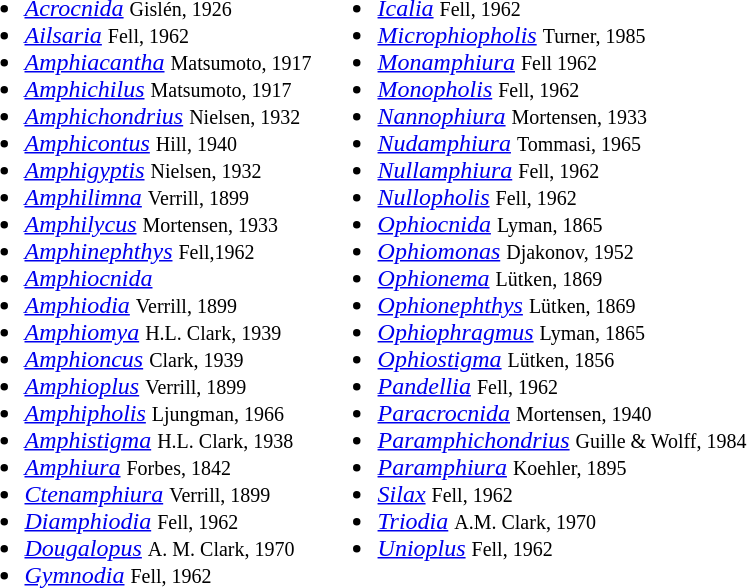<table>
<tr valign=top>
<td><br><ul><li><em><a href='#'>Acrocnida</a></em> <small>Gislén, 1926</small></li><li><em><a href='#'>Ailsaria</a></em> <small>Fell, 1962</small></li><li><em><a href='#'>Amphiacantha</a></em> <small>Matsumoto, 1917</small></li><li><em><a href='#'>Amphichilus</a></em> <small>Matsumoto, 1917</small></li><li><em><a href='#'>Amphichondrius</a></em> <small>Nielsen, 1932</small></li><li><em><a href='#'>Amphicontus</a></em> <small>Hill, 1940</small></li><li><em><a href='#'>Amphigyptis</a></em> <small>Nielsen, 1932</small></li><li><em><a href='#'>Amphilimna</a></em>  <small>Verrill, 1899</small></li><li><em><a href='#'>Amphilycus</a></em>  <small>Mortensen, 1933</small></li><li><em><a href='#'>Amphinephthys</a></em> <small>Fell,1962</small></li><li><em><a href='#'>Amphiocnida</a></em></li><li><em><a href='#'>Amphiodia</a></em> <small>Verrill, 1899</small></li><li><em><a href='#'>Amphiomya</a></em> <small>H.L. Clark, 1939</small></li><li><em><a href='#'>Amphioncus</a></em> <small>Clark, 1939</small></li><li><em><a href='#'>Amphioplus</a></em> <small>Verrill, 1899</small></li><li><em><a href='#'>Amphipholis</a></em> <small>Ljungman, 1966</small></li><li><em><a href='#'>Amphistigma</a></em> <small>H.L. Clark, 1938</small></li><li><em><a href='#'>Amphiura</a></em> <small>Forbes, 1842</small></li><li><em><a href='#'>Ctenamphiura</a></em> <small>Verrill, 1899</small></li><li><em><a href='#'>Diamphiodia</a></em> <small>Fell, 1962</small></li><li><em><a href='#'>Dougalopus</a></em> <small>A. M. Clark, 1970</small></li><li><em><a href='#'>Gymnodia</a></em> <small>Fell, 1962</small></li></ul></td>
<td><br><ul><li><em><a href='#'>Icalia</a></em> <small>Fell, 1962</small></li><li><em><a href='#'>Microphiopholis</a></em> <small>Turner, 1985</small></li><li><em><a href='#'>Monamphiura</a></em> <small>Fell 1962</small></li><li><em><a href='#'>Monopholis</a></em> <small>Fell, 1962</small></li><li><em><a href='#'>Nannophiura</a></em> <small>Mortensen, 1933</small></li><li><em><a href='#'>Nudamphiura</a></em> <small>Tommasi, 1965</small></li><li><em><a href='#'>Nullamphiura</a></em>  <small>Fell, 1962</small></li><li><em><a href='#'>Nullopholis</a></em> <small>Fell, 1962</small></li><li><em><a href='#'>Ophiocnida</a></em> <small>Lyman, 1865</small></li><li><em><a href='#'>Ophiomonas</a></em> <small>Djakonov, 1952</small></li><li><em><a href='#'>Ophionema</a></em> <small>Lütken, 1869</small></li><li><em><a href='#'>Ophionephthys</a></em> <small>Lütken, 1869</small></li><li><em><a href='#'>Ophiophragmus</a></em> <small>Lyman, 1865</small></li><li><em><a href='#'>Ophiostigma</a></em> <small>Lütken, 1856</small></li><li><em><a href='#'>Pandellia</a></em> <small>Fell, 1962</small></li><li><em><a href='#'>Paracrocnida</a></em> <small>Mortensen, 1940</small></li><li><em><a href='#'>Paramphichondrius</a></em> <small>Guille & Wolff, 1984</small></li><li><em><a href='#'>Paramphiura</a></em> <small>Koehler, 1895</small></li><li><em><a href='#'>Silax</a></em> <small>Fell, 1962</small></li><li><em><a href='#'>Triodia</a></em> <small>A.M. Clark, 1970</small></li><li><em><a href='#'>Unioplus</a></em>  <small>Fell, 1962</small></li></ul></td>
</tr>
</table>
